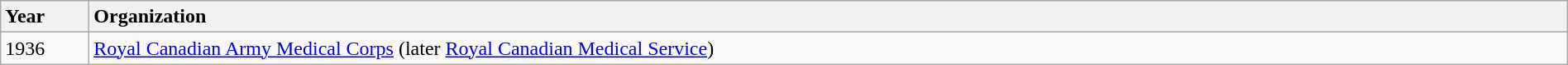<table class="wikitable" style="width:100%">
<tr>
<th style="width:4em;text-align:left">Year</th>
<th style="text-align:left">Organization</th>
</tr>
<tr>
<td>1936</td>
<td><a href='#'>Royal Canadian Army Medical Corps</a> (later <a href='#'>Royal Canadian Medical Service</a>)</td>
</tr>
</table>
